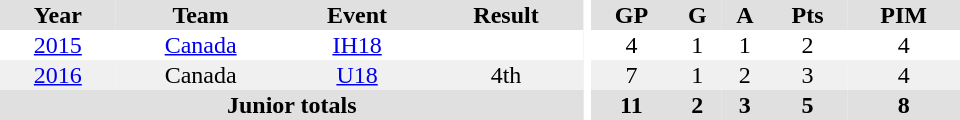<table border="0" cellpadding="1" cellspacing="0" ID="Table3" style="text-align:center; width:40em">
<tr ALIGN="center" bgcolor="#e0e0e0">
<th>Year</th>
<th>Team</th>
<th>Event</th>
<th>Result</th>
<th rowspan="99" bgcolor="#ffffff"></th>
<th>GP</th>
<th>G</th>
<th>A</th>
<th>Pts</th>
<th>PIM</th>
</tr>
<tr>
<td><a href='#'>2015</a></td>
<td><a href='#'>Canada</a></td>
<td><a href='#'>IH18</a></td>
<td></td>
<td>4</td>
<td>1</td>
<td>1</td>
<td>2</td>
<td>4</td>
</tr>
<tr bgcolor="#f0f0f0">
<td><a href='#'>2016</a></td>
<td>Canada</td>
<td><a href='#'>U18</a></td>
<td>4th</td>
<td>7</td>
<td>1</td>
<td>2</td>
<td>3</td>
<td>4</td>
</tr>
<tr ALIGN="center" bgcolor="#e0e0e0">
<th colspan=4>Junior totals</th>
<th>11</th>
<th>2</th>
<th>3</th>
<th>5</th>
<th>8</th>
</tr>
</table>
